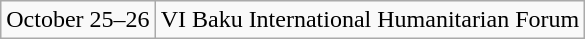<table class="wikitable">
<tr>
<td>October 25–26</td>
<td>VI Baku International Humanitarian Forum</td>
</tr>
</table>
